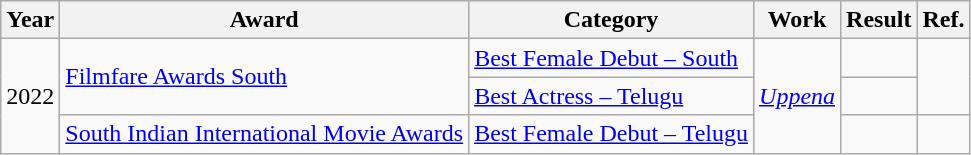<table class="wikitable sortable plainrowheaders">
<tr>
<th>Year</th>
<th>Award</th>
<th>Category</th>
<th>Work</th>
<th>Result</th>
<th>Ref.</th>
</tr>
<tr>
<td rowspan="3">2022</td>
<td rowspan="2"><a href='#'>Filmfare Awards South</a></td>
<td><a href='#'>Best Female Debut – South</a></td>
<td rowspan="3"><em><a href='#'>Uppena</a></em></td>
<td></td>
<td rowspan="2"></td>
</tr>
<tr>
<td><a href='#'>Best Actress – Telugu</a></td>
<td></td>
</tr>
<tr>
<td><a href='#'>South Indian International Movie Awards</a></td>
<td><a href='#'>Best Female Debut – Telugu</a></td>
<td></td>
<td></td>
</tr>
</table>
